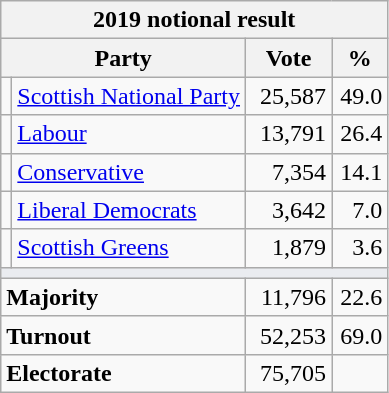<table class="wikitable">
<tr>
<th colspan="4">2019 notional result  </th>
</tr>
<tr>
<th bgcolor="#DDDDFF" width="130px" colspan="2">Party</th>
<th bgcolor="#DDDDFF" width="50px">Vote</th>
<th bgcolor="#DDDDFF" width="30px">%</th>
</tr>
<tr>
<td></td>
<td><a href='#'>Scottish National Party</a></td>
<td align=right>25,587</td>
<td align=right>49.0</td>
</tr>
<tr>
<td></td>
<td><a href='#'>Labour</a></td>
<td align="right">13,791</td>
<td align="right">26.4</td>
</tr>
<tr>
<td></td>
<td><a href='#'>Conservative</a></td>
<td align=right>7,354</td>
<td align=right>14.1</td>
</tr>
<tr>
<td></td>
<td><a href='#'>Liberal Democrats</a></td>
<td align=right>3,642</td>
<td align=right>7.0</td>
</tr>
<tr>
<td></td>
<td><a href='#'>Scottish Greens</a></td>
<td align=right>1,879</td>
<td align=right>3.6</td>
</tr>
<tr>
<td colspan="4" bgcolor="#EAECF0"></td>
</tr>
<tr>
<td colspan="2"><strong>Majority</strong></td>
<td align="right">11,796</td>
<td align="right">22.6</td>
</tr>
<tr>
<td colspan="2"><strong>Turnout</strong></td>
<td align="right">52,253</td>
<td align="right">69.0</td>
</tr>
<tr>
<td colspan="2"><strong>Electorate</strong></td>
<td align=right>75,705</td>
</tr>
</table>
